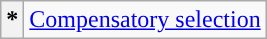<table class=wikitable>
<tr>
<th>*</th>
<td><a href='#'>Compensatory selection</a></td>
</tr>
</table>
